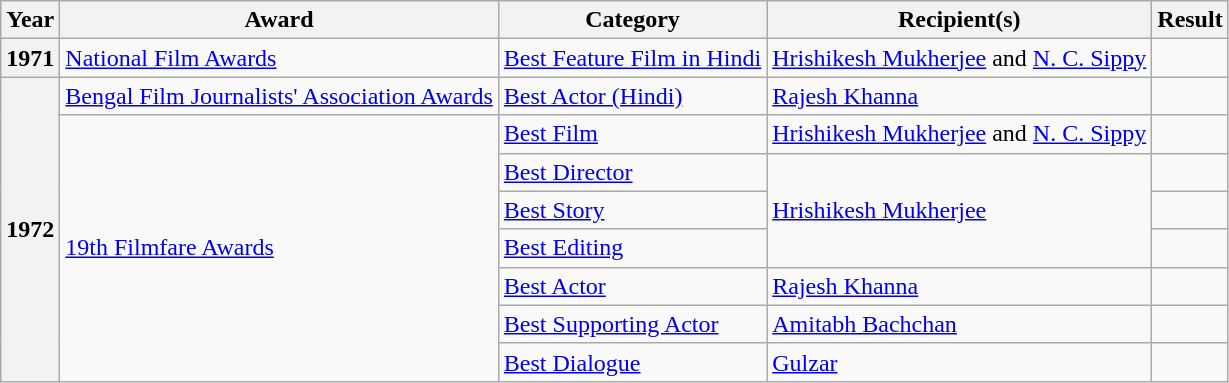<table class="wikitable plainrowheaders sortable">
<tr>
<th scope=col>Year</th>
<th scope=col>Award</th>
<th scope=col>Category</th>
<th scope=col>Recipient(s)</th>
<th scope=col>Result</th>
</tr>
<tr>
<th>1971</th>
<td><a href='#'>National Film Awards</a></td>
<td><a href='#'>Best Feature Film in Hindi</a></td>
<td><a href='#'>Hrishikesh Mukherjee</a> and <a href='#'>N. C. Sippy</a></td>
<td></td>
</tr>
<tr>
<th rowspan=8>1972</th>
<td><a href='#'>Bengal Film Journalists' Association Awards</a></td>
<td><a href='#'>Best Actor (Hindi)</a></td>
<td><a href='#'>Rajesh Khanna</a></td>
<td></td>
</tr>
<tr>
<td rowspan=7><a href='#'>19th Filmfare Awards</a></td>
<td><a href='#'>Best Film</a></td>
<td><a href='#'>Hrishikesh Mukherjee</a> and <a href='#'>N. C. Sippy</a></td>
<td></td>
</tr>
<tr>
<td><a href='#'>Best Director</a></td>
<td rowspan="3"><a href='#'>Hrishikesh Mukherjee</a></td>
<td></td>
</tr>
<tr>
<td><a href='#'>Best Story</a></td>
<td></td>
</tr>
<tr>
<td><a href='#'>Best Editing</a></td>
<td></td>
</tr>
<tr>
<td><a href='#'>Best Actor</a></td>
<td><a href='#'>Rajesh Khanna</a></td>
<td></td>
</tr>
<tr>
<td><a href='#'>Best Supporting Actor</a></td>
<td><a href='#'>Amitabh Bachchan</a></td>
<td></td>
</tr>
<tr>
<td><a href='#'>Best Dialogue</a></td>
<td><a href='#'>Gulzar</a></td>
<td></td>
</tr>
</table>
